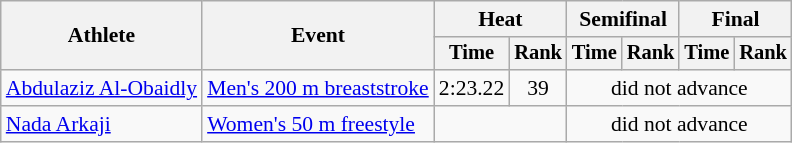<table class=wikitable style="font-size:90%">
<tr>
<th rowspan="2">Athlete</th>
<th rowspan="2">Event</th>
<th colspan="2">Heat</th>
<th colspan="2">Semifinal</th>
<th colspan="2">Final</th>
</tr>
<tr style="font-size:95%">
<th>Time</th>
<th>Rank</th>
<th>Time</th>
<th>Rank</th>
<th>Time</th>
<th>Rank</th>
</tr>
<tr align=center>
<td align=left><a href='#'>Abdulaziz Al-Obaidly</a></td>
<td align=left><a href='#'>Men's 200 m breaststroke</a></td>
<td>2:23.22</td>
<td>39</td>
<td colspan="4">did not advance</td>
</tr>
<tr align=center>
<td align=left><a href='#'>Nada Arkaji</a></td>
<td align=left><a href='#'>Women's 50 m freestyle</a></td>
<td colspan="2"></td>
<td colspan="4">did not advance</td>
</tr>
</table>
